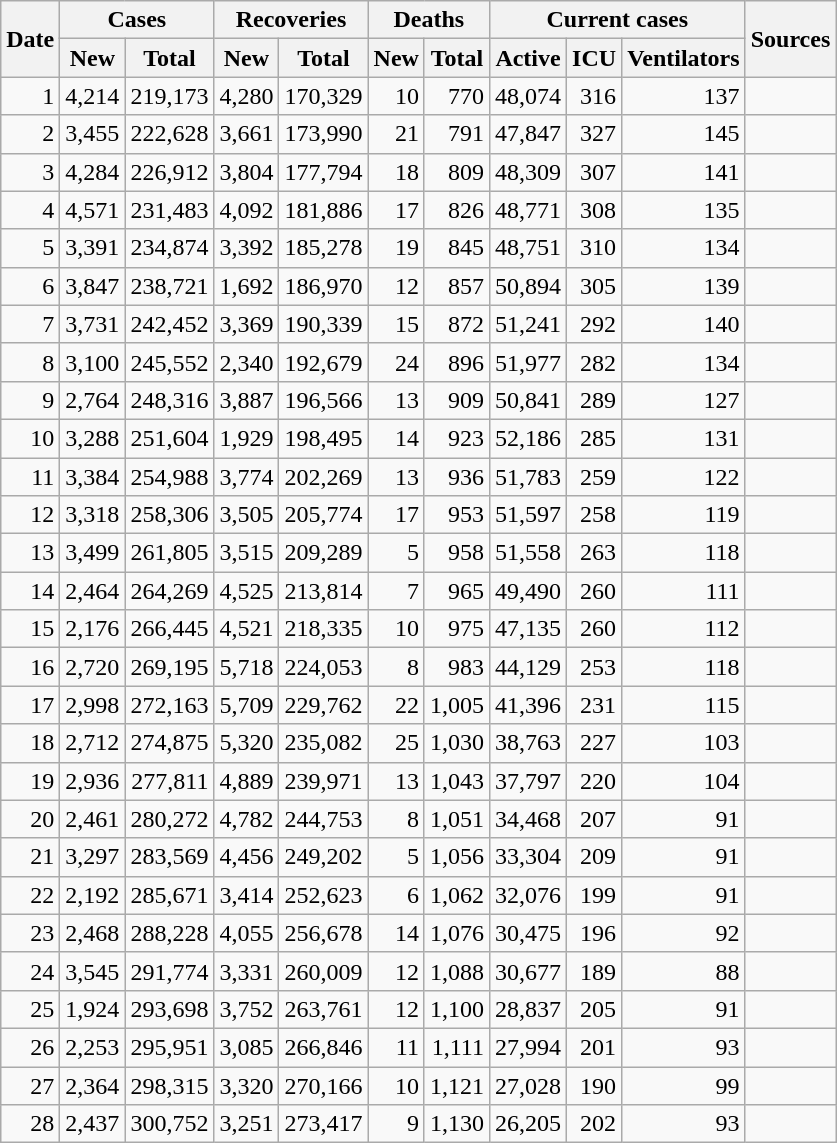<table class="wikitable sortable mw-collapsible mw-collapsed sticky-header-multi sort-under" style="text-align:right;">
<tr>
<th rowspan=2>Date</th>
<th colspan=2>Cases</th>
<th colspan=2>Recoveries</th>
<th colspan=2>Deaths</th>
<th colspan=3>Current cases</th>
<th rowspan=2 class="unsortable">Sources</th>
</tr>
<tr>
<th>New</th>
<th>Total</th>
<th>New</th>
<th>Total</th>
<th>New</th>
<th>Total</th>
<th>Active</th>
<th>ICU</th>
<th>Ventilators</th>
</tr>
<tr>
<td>1</td>
<td>4,214</td>
<td>219,173</td>
<td>4,280</td>
<td>170,329</td>
<td>10</td>
<td>770</td>
<td>48,074</td>
<td>316</td>
<td>137</td>
<td></td>
</tr>
<tr>
<td>2</td>
<td>3,455</td>
<td>222,628</td>
<td>3,661</td>
<td>173,990</td>
<td>21</td>
<td>791</td>
<td>47,847</td>
<td>327</td>
<td>145</td>
<td></td>
</tr>
<tr>
<td>3</td>
<td>4,284</td>
<td>226,912</td>
<td>3,804</td>
<td>177,794</td>
<td>18</td>
<td>809</td>
<td>48,309</td>
<td>307</td>
<td>141</td>
<td></td>
</tr>
<tr>
<td>4</td>
<td>4,571</td>
<td>231,483</td>
<td>4,092</td>
<td>181,886</td>
<td>17</td>
<td>826</td>
<td>48,771</td>
<td>308</td>
<td>135</td>
<td></td>
</tr>
<tr>
<td>5</td>
<td>3,391</td>
<td>234,874</td>
<td>3,392</td>
<td>185,278</td>
<td>19</td>
<td>845</td>
<td>48,751</td>
<td>310</td>
<td>134</td>
<td></td>
</tr>
<tr>
<td>6</td>
<td>3,847</td>
<td>238,721</td>
<td>1,692</td>
<td>186,970</td>
<td>12</td>
<td>857</td>
<td>50,894</td>
<td>305</td>
<td>139</td>
<td></td>
</tr>
<tr>
<td>7</td>
<td>3,731</td>
<td>242,452</td>
<td>3,369</td>
<td>190,339</td>
<td>15</td>
<td>872</td>
<td>51,241</td>
<td>292</td>
<td>140</td>
<td></td>
</tr>
<tr>
<td>8</td>
<td>3,100</td>
<td>245,552</td>
<td>2,340</td>
<td>192,679</td>
<td>24</td>
<td>896</td>
<td>51,977</td>
<td>282</td>
<td>134</td>
<td></td>
</tr>
<tr>
<td>9</td>
<td>2,764</td>
<td>248,316</td>
<td>3,887</td>
<td>196,566</td>
<td>13</td>
<td>909</td>
<td>50,841</td>
<td>289</td>
<td>127</td>
<td></td>
</tr>
<tr>
<td>10</td>
<td>3,288</td>
<td>251,604</td>
<td>1,929</td>
<td>198,495</td>
<td>14</td>
<td>923</td>
<td>52,186</td>
<td>285</td>
<td>131</td>
<td></td>
</tr>
<tr>
<td>11</td>
<td>3,384</td>
<td>254,988</td>
<td>3,774</td>
<td>202,269</td>
<td>13</td>
<td>936</td>
<td>51,783</td>
<td>259</td>
<td>122</td>
<td></td>
</tr>
<tr>
<td>12</td>
<td>3,318</td>
<td>258,306</td>
<td>3,505</td>
<td>205,774</td>
<td>17</td>
<td>953</td>
<td>51,597</td>
<td>258</td>
<td>119</td>
<td></td>
</tr>
<tr>
<td>13</td>
<td>3,499</td>
<td>261,805</td>
<td>3,515</td>
<td>209,289</td>
<td>5</td>
<td>958</td>
<td>51,558</td>
<td>263</td>
<td>118</td>
<td></td>
</tr>
<tr>
<td>14</td>
<td>2,464</td>
<td>264,269</td>
<td>4,525</td>
<td>213,814</td>
<td>7</td>
<td>965</td>
<td>49,490</td>
<td>260</td>
<td>111</td>
<td></td>
</tr>
<tr>
<td>15</td>
<td>2,176</td>
<td>266,445</td>
<td>4,521</td>
<td>218,335</td>
<td>10</td>
<td>975</td>
<td>47,135</td>
<td>260</td>
<td>112</td>
<td></td>
</tr>
<tr>
<td>16</td>
<td>2,720</td>
<td>269,195</td>
<td>5,718</td>
<td>224,053</td>
<td>8</td>
<td>983</td>
<td>44,129</td>
<td>253</td>
<td>118</td>
<td></td>
</tr>
<tr>
<td>17</td>
<td>2,998</td>
<td>272,163</td>
<td>5,709</td>
<td>229,762</td>
<td>22</td>
<td>1,005</td>
<td>41,396</td>
<td>231</td>
<td>115</td>
<td></td>
</tr>
<tr>
<td>18</td>
<td>2,712</td>
<td>274,875</td>
<td>5,320</td>
<td>235,082</td>
<td>25</td>
<td>1,030</td>
<td>38,763</td>
<td>227</td>
<td>103</td>
<td></td>
</tr>
<tr>
<td>19</td>
<td>2,936</td>
<td>277,811</td>
<td>4,889</td>
<td>239,971</td>
<td>13</td>
<td>1,043</td>
<td>37,797</td>
<td>220</td>
<td>104</td>
<td></td>
</tr>
<tr>
<td>20</td>
<td>2,461</td>
<td>280,272</td>
<td>4,782</td>
<td>244,753</td>
<td>8</td>
<td>1,051</td>
<td>34,468</td>
<td>207</td>
<td>91</td>
<td></td>
</tr>
<tr>
<td>21</td>
<td>3,297</td>
<td>283,569</td>
<td>4,456</td>
<td>249,202</td>
<td>5</td>
<td>1,056</td>
<td>33,304</td>
<td>209</td>
<td>91</td>
<td></td>
</tr>
<tr>
<td>22</td>
<td>2,192</td>
<td>285,671</td>
<td>3,414</td>
<td>252,623</td>
<td>6</td>
<td>1,062</td>
<td>32,076</td>
<td>199</td>
<td>91</td>
<td></td>
</tr>
<tr>
<td>23</td>
<td>2,468</td>
<td>288,228</td>
<td>4,055</td>
<td>256,678</td>
<td>14</td>
<td>1,076</td>
<td>30,475</td>
<td>196</td>
<td>92</td>
<td></td>
</tr>
<tr>
<td>24</td>
<td>3,545</td>
<td>291,774</td>
<td>3,331</td>
<td>260,009</td>
<td>12</td>
<td>1,088</td>
<td>30,677</td>
<td>189</td>
<td>88</td>
<td></td>
</tr>
<tr>
<td>25</td>
<td>1,924</td>
<td>293,698</td>
<td>3,752</td>
<td>263,761</td>
<td>12</td>
<td>1,100</td>
<td>28,837</td>
<td>205</td>
<td>91</td>
<td></td>
</tr>
<tr>
<td>26</td>
<td>2,253</td>
<td>295,951</td>
<td>3,085</td>
<td>266,846</td>
<td>11</td>
<td>1,111</td>
<td>27,994</td>
<td>201</td>
<td>93</td>
<td></td>
</tr>
<tr>
<td>27</td>
<td>2,364</td>
<td>298,315</td>
<td>3,320</td>
<td>270,166</td>
<td>10</td>
<td>1,121</td>
<td>27,028</td>
<td>190</td>
<td>99</td>
<td></td>
</tr>
<tr>
<td>28</td>
<td>2,437</td>
<td>300,752</td>
<td>3,251</td>
<td>273,417</td>
<td>9</td>
<td>1,130</td>
<td>26,205</td>
<td>202</td>
<td>93</td>
<td></td>
</tr>
</table>
